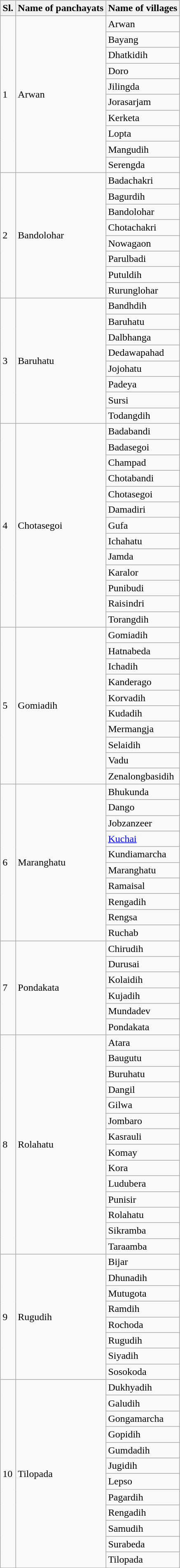<table class="wikitable plainrowheaders sortable">
<tr>
<th scope="col">Sl.</th>
<th scope="col">Name of panchayats</th>
<th scope="col">Name of villages</th>
</tr>
<tr>
<td rowspan="10">1</td>
<td rowspan="10">Arwan</td>
<td>Arwan</td>
</tr>
<tr>
<td>Bayang</td>
</tr>
<tr>
<td>Dhatkidih</td>
</tr>
<tr>
<td>Doro</td>
</tr>
<tr>
<td>Jilingda</td>
</tr>
<tr>
<td>Jorasarjam</td>
</tr>
<tr>
<td>Kerketa</td>
</tr>
<tr>
<td>Lopta</td>
</tr>
<tr>
<td>Mangudih</td>
</tr>
<tr>
<td>Serengda</td>
</tr>
<tr>
<td rowspan="8">2</td>
<td rowspan="8">Bandolohar</td>
<td>Badachakri</td>
</tr>
<tr>
<td>Bagurdih</td>
</tr>
<tr>
<td>Bandolohar</td>
</tr>
<tr>
<td>Chotachakri</td>
</tr>
<tr>
<td>Nowagaon</td>
</tr>
<tr>
<td>Parulbadi</td>
</tr>
<tr>
<td>Putuldih</td>
</tr>
<tr>
<td>Rurunglohar</td>
</tr>
<tr>
<td rowspan="8">3</td>
<td rowspan="8">Baruhatu</td>
<td>Bandhdih</td>
</tr>
<tr>
<td>Baruhatu</td>
</tr>
<tr>
<td>Dalbhanga</td>
</tr>
<tr>
<td>Dedawapahad</td>
</tr>
<tr>
<td>Jojohatu</td>
</tr>
<tr>
<td>Padeya</td>
</tr>
<tr>
<td>Sursi</td>
</tr>
<tr>
<td>Todangdih</td>
</tr>
<tr>
<td rowspan="13">4</td>
<td rowspan="13">Chotasegoi</td>
<td>Badabandi</td>
</tr>
<tr>
<td>Badasegoi</td>
</tr>
<tr>
<td>Champad</td>
</tr>
<tr>
<td>Chotabandi</td>
</tr>
<tr>
<td>Chotasegoi</td>
</tr>
<tr>
<td>Damadiri</td>
</tr>
<tr>
<td>Gufa</td>
</tr>
<tr>
<td>Ichahatu</td>
</tr>
<tr>
<td>Jamda</td>
</tr>
<tr>
<td>Karalor</td>
</tr>
<tr>
<td>Punibudi</td>
</tr>
<tr>
<td>Raisindri</td>
</tr>
<tr>
<td>Torangdih</td>
</tr>
<tr>
<td rowspan="10">5</td>
<td rowspan="10">Gomiadih</td>
<td>Gomiadih</td>
</tr>
<tr>
<td>Hatnabeda</td>
</tr>
<tr>
<td>Ichadih</td>
</tr>
<tr>
<td>Kanderago</td>
</tr>
<tr>
<td>Korvadih</td>
</tr>
<tr>
<td>Kudadih</td>
</tr>
<tr>
<td>Mermangja</td>
</tr>
<tr>
<td>Selaidih</td>
</tr>
<tr>
<td>Vadu</td>
</tr>
<tr>
<td>Zenalongbasidih</td>
</tr>
<tr>
<td rowspan="10">6</td>
<td rowspan="10">Maranghatu</td>
<td>Bhukunda</td>
</tr>
<tr>
<td>Dango</td>
</tr>
<tr>
<td>Jobzanzeer</td>
</tr>
<tr>
<td><a href='#'>Kuchai</a></td>
</tr>
<tr>
<td>Kundiamarcha</td>
</tr>
<tr>
<td>Maranghatu</td>
</tr>
<tr>
<td>Ramaisal</td>
</tr>
<tr>
<td>Rengadih</td>
</tr>
<tr>
<td>Rengsa</td>
</tr>
<tr>
<td>Ruchab</td>
</tr>
<tr>
<td rowspan="6">7</td>
<td rowspan="6">Pondakata</td>
<td>Chirudih</td>
</tr>
<tr>
<td>Durusai</td>
</tr>
<tr>
<td>Kolaidih</td>
</tr>
<tr>
<td>Kujadih</td>
</tr>
<tr>
<td>Mundadev</td>
</tr>
<tr>
<td>Pondakata</td>
</tr>
<tr>
<td rowspan="14">8</td>
<td rowspan="14">Rolahatu</td>
<td>Atara</td>
</tr>
<tr>
<td>Baugutu</td>
</tr>
<tr>
<td>Buruhatu</td>
</tr>
<tr>
<td>Dangil</td>
</tr>
<tr>
<td>Gilwa</td>
</tr>
<tr>
<td>Jombaro</td>
</tr>
<tr>
<td>Kasrauli</td>
</tr>
<tr>
<td>Komay</td>
</tr>
<tr>
<td>Kora</td>
</tr>
<tr>
<td>Ludubera</td>
</tr>
<tr>
<td>Punisir</td>
</tr>
<tr>
<td>Rolahatu</td>
</tr>
<tr>
<td>Sikramba</td>
</tr>
<tr>
<td>Taraamba</td>
</tr>
<tr>
<td rowspan="8">9</td>
<td rowspan="8">Rugudih</td>
<td>Bijar</td>
</tr>
<tr>
<td>Dhunadih</td>
</tr>
<tr>
<td>Mutugota</td>
</tr>
<tr>
<td>Ramdih</td>
</tr>
<tr>
<td>Rochoda</td>
</tr>
<tr>
<td>Rugudih</td>
</tr>
<tr>
<td>Siyadih</td>
</tr>
<tr>
<td>Sosokoda</td>
</tr>
<tr>
<td rowspan="12">10</td>
<td rowspan="12">Tilopada</td>
<td>Dukhyadih</td>
</tr>
<tr>
<td>Galudih</td>
</tr>
<tr>
<td>Gongamarcha</td>
</tr>
<tr>
<td>Gopidih</td>
</tr>
<tr>
<td>Gumdadih</td>
</tr>
<tr>
<td>Jugidih</td>
</tr>
<tr>
<td>Lepso</td>
</tr>
<tr>
<td>Pagardih</td>
</tr>
<tr>
<td>Rengadih</td>
</tr>
<tr>
<td>Samudih</td>
</tr>
<tr>
<td>Surabeda</td>
</tr>
<tr>
<td>Tilopada</td>
</tr>
<tr>
</tr>
</table>
